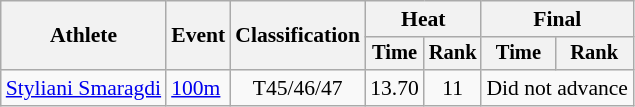<table class=wikitable style="font-size:90%">
<tr>
<th rowspan="2">Athlete</th>
<th rowspan="2">Event</th>
<th rowspan="2">Classification</th>
<th colspan="2">Heat</th>
<th colspan="2">Final</th>
</tr>
<tr style="font-size:95%">
<th>Time</th>
<th>Rank</th>
<th>Time</th>
<th>Rank</th>
</tr>
<tr align=center>
<td align=left><a href='#'>Styliani Smaragdi</a></td>
<td align=left><a href='#'>100m</a></td>
<td>T45/46/47</td>
<td>13.70</td>
<td>11</td>
<td colspan=2>Did not advance</td>
</tr>
</table>
